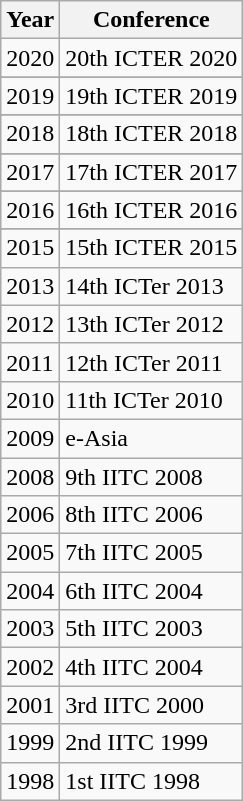<table class="wikitable">
<tr>
<th>Year</th>
<th>Conference</th>
</tr>
<tr>
<td>2020</td>
<td>20th ICTER 2020</td>
</tr>
<tr>
</tr>
<tr>
<td>2019</td>
<td>19th ICTER 2019</td>
</tr>
<tr>
</tr>
<tr>
<td>2018</td>
<td>18th ICTER 2018</td>
</tr>
<tr>
</tr>
<tr>
<td>2017</td>
<td>17th ICTER 2017</td>
</tr>
<tr>
</tr>
<tr>
<td>2016</td>
<td>16th ICTER 2016</td>
</tr>
<tr>
</tr>
<tr>
<td>2015</td>
<td>15th ICTER 2015</td>
</tr>
<tr>
<td>2013</td>
<td>14th ICTer 2013</td>
</tr>
<tr>
<td>2012</td>
<td>13th ICTer 2012</td>
</tr>
<tr>
<td>2011</td>
<td>12th ICTer 2011</td>
</tr>
<tr>
<td>2010</td>
<td>11th ICTer 2010</td>
</tr>
<tr>
<td>2009</td>
<td>e-Asia</td>
</tr>
<tr>
<td>2008</td>
<td>9th IITC 2008</td>
</tr>
<tr>
<td>2006</td>
<td>8th IITC 2006</td>
</tr>
<tr>
<td>2005</td>
<td>7th IITC 2005</td>
</tr>
<tr>
<td>2004</td>
<td>6th IITC 2004</td>
</tr>
<tr>
<td>2003</td>
<td>5th IITC 2003</td>
</tr>
<tr>
<td>2002</td>
<td>4th IITC 2004</td>
</tr>
<tr>
<td>2001</td>
<td>3rd IITC 2000</td>
</tr>
<tr>
<td>1999</td>
<td>2nd IITC 1999</td>
</tr>
<tr>
<td>1998</td>
<td>1st IITC 1998</td>
</tr>
</table>
